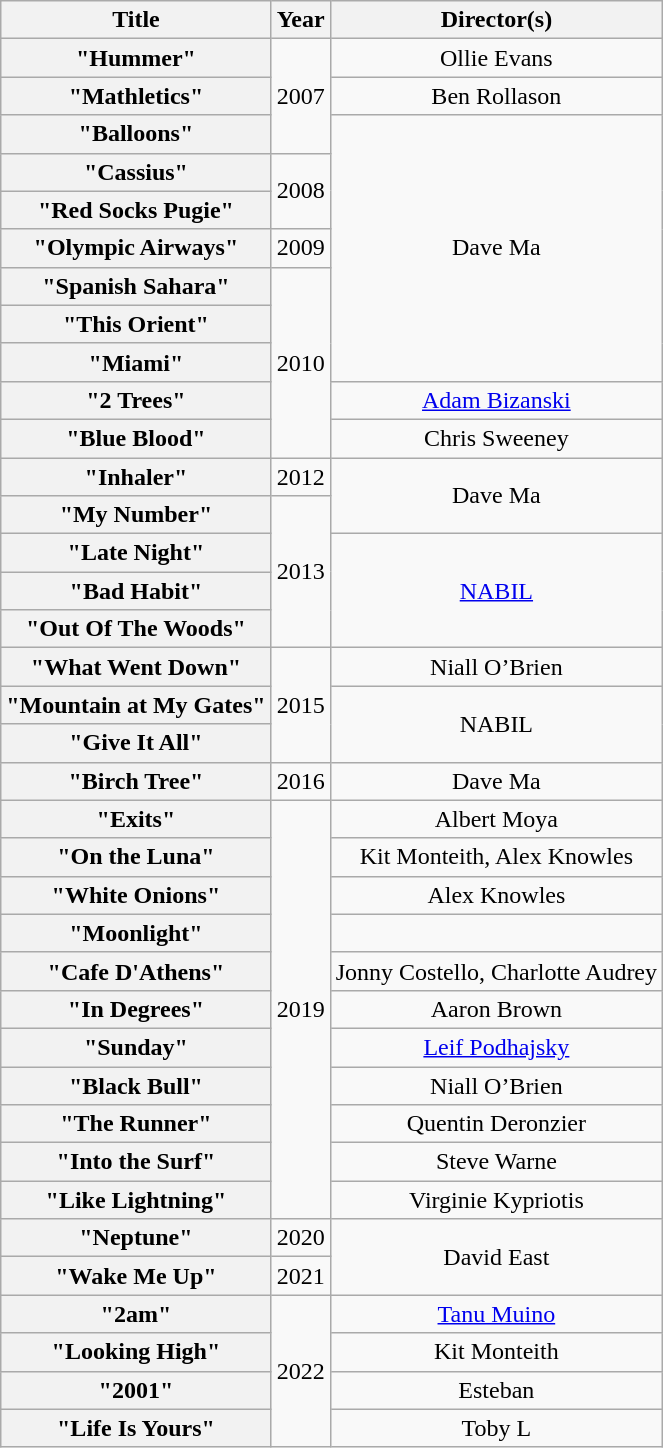<table class="wikitable plainrowheaders" style="text-align:center;">
<tr>
<th>Title</th>
<th>Year</th>
<th>Director(s)</th>
</tr>
<tr>
<th scope="row">"Hummer"</th>
<td rowspan="3">2007</td>
<td>Ollie Evans</td>
</tr>
<tr>
<th scope="row">"Mathletics"</th>
<td>Ben Rollason</td>
</tr>
<tr>
<th scope="row">"Balloons"</th>
<td rowspan="7">Dave Ma</td>
</tr>
<tr>
<th scope="row">"Cassius"</th>
<td rowspan="2">2008</td>
</tr>
<tr>
<th scope="row">"Red Socks Pugie"</th>
</tr>
<tr>
<th scope="row">"Olympic Airways"</th>
<td>2009</td>
</tr>
<tr>
<th scope="row">"Spanish Sahara"</th>
<td rowspan="5">2010</td>
</tr>
<tr>
<th scope="row">"This Orient"</th>
</tr>
<tr>
<th scope="row">"Miami"</th>
</tr>
<tr>
<th scope="row">"2 Trees"</th>
<td><a href='#'>Adam Bizanski</a></td>
</tr>
<tr>
<th scope="row">"Blue Blood"</th>
<td>Chris Sweeney</td>
</tr>
<tr>
<th scope="row">"Inhaler"</th>
<td>2012</td>
<td rowspan="2">Dave Ma</td>
</tr>
<tr>
<th scope="row">"My Number"</th>
<td rowspan="4">2013</td>
</tr>
<tr>
<th scope="row">"Late Night"</th>
<td rowspan="3"><a href='#'>NABIL</a></td>
</tr>
<tr>
<th scope="row">"Bad Habit"</th>
</tr>
<tr>
<th scope="row">"Out Of The Woods"</th>
</tr>
<tr>
<th scope="row">"What Went Down"</th>
<td rowspan="3">2015</td>
<td>Niall O’Brien</td>
</tr>
<tr>
<th scope="row">"Mountain at My Gates"</th>
<td rowspan="2">NABIL</td>
</tr>
<tr>
<th scope="row">"Give It All"</th>
</tr>
<tr>
<th scope="row">"Birch Tree"</th>
<td>2016</td>
<td>Dave Ma</td>
</tr>
<tr>
<th scope="row">"Exits"</th>
<td rowspan="11">2019</td>
<td>Albert Moya</td>
</tr>
<tr>
<th scope="row">"On the Luna"</th>
<td>Kit Monteith, Alex Knowles</td>
</tr>
<tr>
<th scope="row">"White Onions"</th>
<td>Alex Knowles</td>
</tr>
<tr>
<th scope="row">"Moonlight"</th>
<td></td>
</tr>
<tr>
<th scope="row">"Cafe D'Athens"</th>
<td>Jonny Costello, Charlotte Audrey</td>
</tr>
<tr>
<th scope="row">"In Degrees"</th>
<td>Aaron Brown</td>
</tr>
<tr>
<th scope="row">"Sunday"</th>
<td><a href='#'>Leif Podhajsky</a></td>
</tr>
<tr>
<th scope="row">"Black Bull"</th>
<td>Niall O’Brien</td>
</tr>
<tr>
<th scope="row">"The Runner"</th>
<td>Quentin Deronzier</td>
</tr>
<tr>
<th scope="row">"Into the Surf"</th>
<td>Steve Warne</td>
</tr>
<tr>
<th scope="row">"Like Lightning"</th>
<td>Virginie Kypriotis</td>
</tr>
<tr>
<th scope="row">"Neptune"</th>
<td>2020</td>
<td rowspan="2">David East</td>
</tr>
<tr>
<th scope="row">"Wake Me Up"</th>
<td>2021</td>
</tr>
<tr>
<th scope="row">"2am"</th>
<td rowspan="4">2022</td>
<td><a href='#'>Tanu Muino</a></td>
</tr>
<tr>
<th scope="row">"Looking High"</th>
<td>Kit Monteith</td>
</tr>
<tr>
<th scope="row">"2001"</th>
<td>Esteban</td>
</tr>
<tr>
<th scope="row">"Life Is Yours"</th>
<td>Toby L</td>
</tr>
</table>
